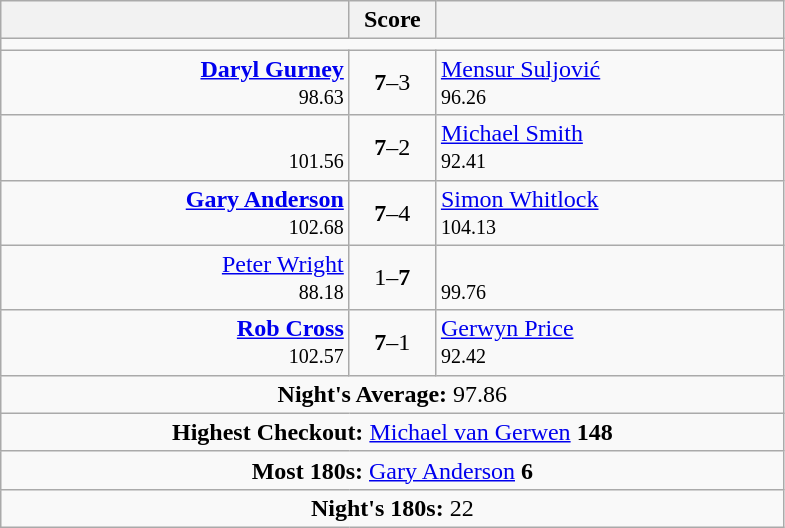<table class=wikitable style="text-align:center">
<tr>
<th width=225></th>
<th width=50>Score</th>
<th width=225></th>
</tr>
<tr align=center>
<td colspan="3"></td>
</tr>
<tr align=left>
<td align=right><strong><a href='#'>Daryl Gurney</a></strong>  <br><small><span>98.63</span></small></td>
<td align=center><strong>7</strong>–3</td>
<td> <a href='#'>Mensur Suljović</a> <br><small><span>96.26</span></small></td>
</tr>
<tr align=left>
<td align=right> <br><small><span>101.56</span></small></td>
<td align=center><strong>7</strong>–2</td>
<td> <a href='#'>Michael Smith</a> <br><small><span>92.41</span></small></td>
</tr>
<tr align=left>
<td align=right><strong><a href='#'>Gary Anderson</a></strong>  <br><small><span>102.68</span></small></td>
<td align=center><strong>7</strong>–4</td>
<td> <a href='#'>Simon Whitlock</a> <br><small><span>104.13</span></small></td>
</tr>
<tr align=left>
<td align=right><a href='#'>Peter Wright</a>  <br><small><span>88.18</span></small></td>
<td align=center>1–<strong>7</strong></td>
<td> <br><small><span>99.76</span></small></td>
</tr>
<tr align=left>
<td align=right><strong><a href='#'>Rob Cross</a></strong>  <br><small><span>102.57</span></small></td>
<td align=center><strong>7</strong>–1</td>
<td> <a href='#'>Gerwyn Price</a> <br><small><span>92.42</span></small></td>
</tr>
<tr align=center>
<td colspan="3"><strong>Night's Average:</strong> 97.86</td>
</tr>
<tr align=center>
<td colspan="3"><strong>Highest Checkout:</strong>  <a href='#'>Michael van Gerwen</a> <strong>148</strong></td>
</tr>
<tr align=center>
<td colspan="3"><strong>Most 180s:</strong>  <a href='#'>Gary Anderson</a> <strong>6</strong></td>
</tr>
<tr align=center>
<td colspan="3"><strong>Night's 180s:</strong> 22</td>
</tr>
</table>
